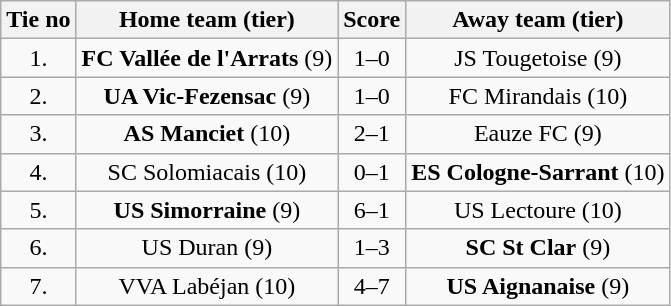<table class="wikitable" style="text-align: center">
<tr>
<th>Tie no</th>
<th>Home team (tier)</th>
<th>Score</th>
<th>Away team (tier)</th>
</tr>
<tr>
<td>1.</td>
<td><strong>FC Vallée de l'Arrats</strong> (9)</td>
<td>1–0</td>
<td>JS Tougetoise (9)</td>
</tr>
<tr>
<td>2.</td>
<td><strong>UA Vic-Fezensac</strong> (9)</td>
<td>1–0</td>
<td>FC Mirandais (10)</td>
</tr>
<tr>
<td>3.</td>
<td><strong>AS Manciet</strong> (10)</td>
<td>2–1</td>
<td>Eauze FC (9)</td>
</tr>
<tr>
<td>4.</td>
<td>SC Solomiacais (10)</td>
<td>0–1</td>
<td><strong>ES Cologne-Sarrant</strong> (10)</td>
</tr>
<tr>
<td>5.</td>
<td><strong>US Simorraine</strong> (9)</td>
<td>6–1</td>
<td>US Lectoure (10)</td>
</tr>
<tr>
<td>6.</td>
<td>US Duran (9)</td>
<td>1–3</td>
<td><strong>SC St Clar</strong> (9)</td>
</tr>
<tr>
<td>7.</td>
<td>VVA Labéjan (10)</td>
<td>4–7 </td>
<td><strong>US Aignanaise</strong> (9)</td>
</tr>
</table>
